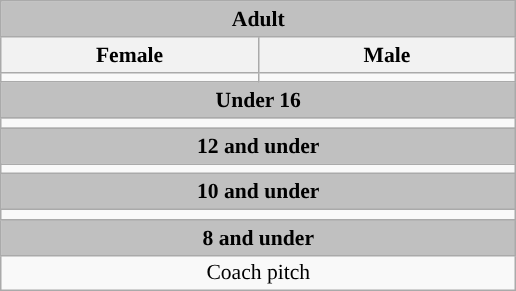<table class=wikitable style="text-align:center; font-size:90%;">
<tr>
<th colspan=2 width:5%" style="background:silver;">Adult</th>
</tr>
<tr>
<th width=15%>Female</th>
<th width=15%>Male</th>
</tr>
<tr>
<td></td>
<td></td>
</tr>
<tr>
<th colspan=2 width:5%" style="background:silver;">Under 16</th>
</tr>
<tr>
<td colspan=2 width:5%"></td>
</tr>
<tr>
<th colspan=2 width:5%" style="background:silver;">12 and under</th>
</tr>
<tr>
<td colspan=2 width:5%"></td>
</tr>
<tr>
<th colspan=2 width:5%" style="background:silver;">10 and under</th>
</tr>
<tr>
<td colspan=2 width:5%"></td>
</tr>
<tr>
<th colspan=2 width:5%" style="background:silver;">8 and under</th>
</tr>
<tr>
<td colspan=2 width:5%">Coach pitch</td>
</tr>
</table>
